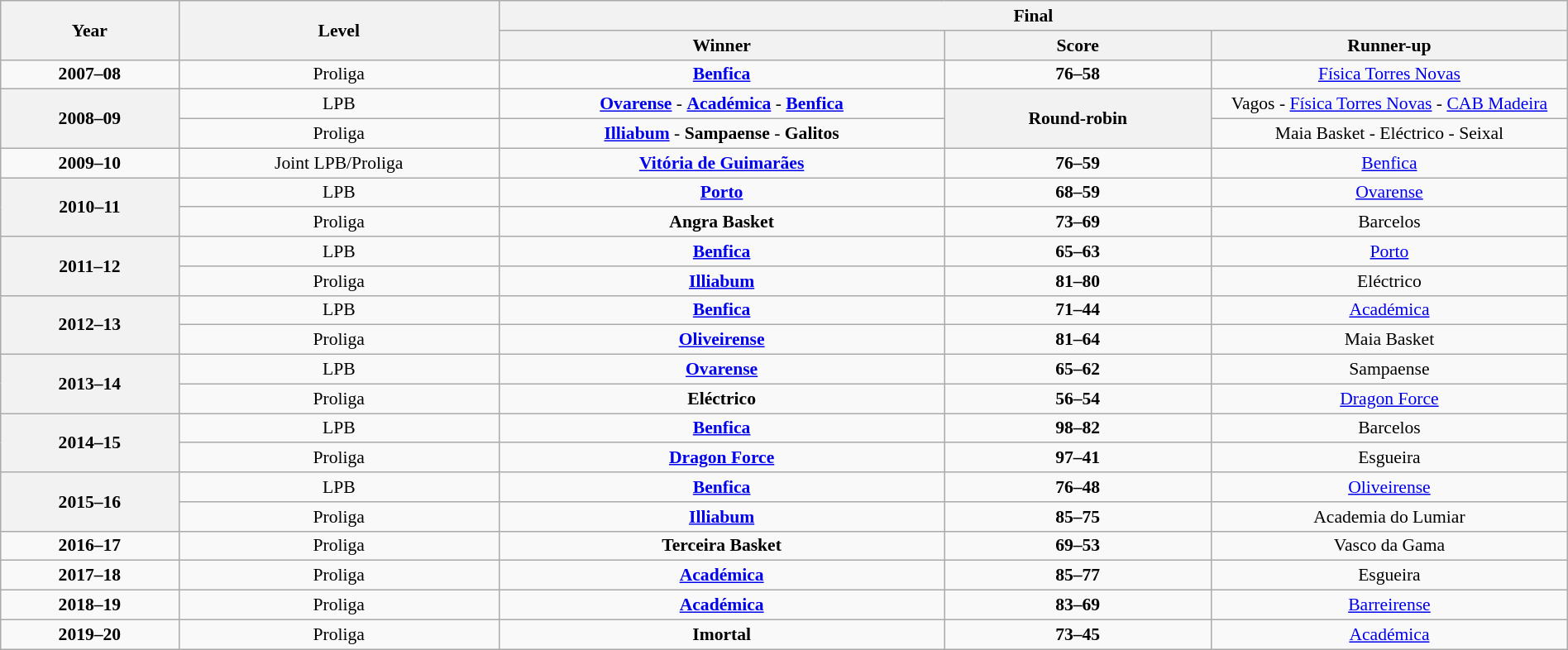<table class="wikitable" style="font-size: 90%; text-align: center; width: 100%;">
<tr>
<th rowspan="2" width="10%">Year</th>
<th rowspan="2" width="18%">Level</th>
<th colspan="3">Final</th>
</tr>
<tr>
<th width="25%">Winner</th>
<th width="15%">Score</th>
<th width="20%">Runner-up</th>
</tr>
<tr>
<td><strong>2007–08</strong></td>
<td>Proliga</td>
<td style="text-align:center;"><strong><a href='#'>Benfica</a></strong></td>
<td><strong>76–58</strong></td>
<td><a href='#'>Física Torres Novas</a></td>
</tr>
<tr>
<th rowspan="2">2008–09</th>
<td>LPB</td>
<td style="text-align:center;"><strong><a href='#'>Ovarense</a></strong> - <strong><a href='#'>Académica</a></strong> - <strong><a href='#'>Benfica</a></strong></td>
<th rowspan="2">Round-robin</th>
<td>Vagos - <a href='#'>Física Torres Novas</a> - <a href='#'>CAB Madeira</a></td>
</tr>
<tr>
<td>Proliga</td>
<td style="text-align:center;"><strong><a href='#'>Illiabum</a></strong> - <strong>Sampaense</strong> - <strong>Galitos</strong></td>
<td>Maia Basket - Eléctrico - Seixal</td>
</tr>
<tr>
<td><strong>2009–10</strong></td>
<td>Joint LPB/Proliga</td>
<td style="text-align:center;"><strong><a href='#'>Vitória de Guimarães</a></strong></td>
<td><strong>76–59</strong></td>
<td><a href='#'>Benfica</a></td>
</tr>
<tr>
<th rowspan="2">2010–11</th>
<td>LPB</td>
<td style="text-align:center;"><strong><a href='#'>Porto</a></strong></td>
<td><strong>68–59</strong></td>
<td><a href='#'>Ovarense</a></td>
</tr>
<tr>
<td>Proliga</td>
<td style="text-align:center;"><strong>Angra Basket</strong></td>
<td><strong>73–69</strong></td>
<td>Barcelos</td>
</tr>
<tr>
<th rowspan="2">2011–12</th>
<td>LPB</td>
<td style="text-align:center;"><strong><a href='#'>Benfica</a></strong></td>
<td><strong>65–63</strong></td>
<td><a href='#'>Porto</a></td>
</tr>
<tr>
<td>Proliga</td>
<td style="text-align:center;"><strong><a href='#'>Illiabum</a></strong></td>
<td><strong>81–80</strong></td>
<td>Eléctrico</td>
</tr>
<tr>
<th rowspan="2">2012–13</th>
<td>LPB</td>
<td style="text-align:center;"><strong><a href='#'>Benfica</a></strong></td>
<td><strong>71–44</strong></td>
<td><a href='#'>Académica</a></td>
</tr>
<tr>
<td>Proliga</td>
<td style="text-align:center;"><strong><a href='#'>Oliveirense</a></strong></td>
<td><strong>81–64</strong></td>
<td>Maia Basket</td>
</tr>
<tr>
<th rowspan="2">2013–14</th>
<td>LPB</td>
<td style="text-align:center;"><strong><a href='#'>Ovarense</a></strong></td>
<td><strong>65–62</strong></td>
<td>Sampaense</td>
</tr>
<tr>
<td>Proliga</td>
<td style="text-align:center;"><strong>Eléctrico</strong></td>
<td><strong>56–54</strong></td>
<td><a href='#'>Dragon Force</a></td>
</tr>
<tr>
<th rowspan="2">2014–15</th>
<td>LPB</td>
<td style="text-align:center;"><strong><a href='#'>Benfica</a></strong></td>
<td><strong>98–82</strong></td>
<td>Barcelos</td>
</tr>
<tr>
<td>Proliga</td>
<td style="text-align:center;"><strong><a href='#'>Dragon Force</a></strong></td>
<td><strong>97–41</strong></td>
<td>Esgueira</td>
</tr>
<tr>
<th rowspan="2">2015–16</th>
<td>LPB</td>
<td style="text-align:center;"><strong><a href='#'>Benfica</a></strong></td>
<td><strong>76–48</strong></td>
<td><a href='#'>Oliveirense</a></td>
</tr>
<tr>
<td>Proliga</td>
<td style="text-align:center;"><strong><a href='#'>Illiabum</a></strong></td>
<td><strong>85–75</strong></td>
<td>Academia do Lumiar</td>
</tr>
<tr>
<td><strong>2016–17</strong></td>
<td>Proliga</td>
<td style="text-align:center;"><strong>Terceira Basket</strong></td>
<td><strong>69–53</strong></td>
<td>Vasco da Gama</td>
</tr>
<tr>
<td><strong>2017–18</strong></td>
<td>Proliga</td>
<td style="text-align:center;"><strong><a href='#'>Académica</a></strong></td>
<td><strong>85–77</strong></td>
<td>Esgueira</td>
</tr>
<tr>
<td><strong>2018–19</strong></td>
<td>Proliga</td>
<td style="text-align:center;"><strong><a href='#'>Académica</a></strong></td>
<td><strong>83–69</strong></td>
<td><a href='#'>Barreirense</a></td>
</tr>
<tr>
<td><strong>2019–20</strong></td>
<td>Proliga</td>
<td style="text-align:center;"><strong>Imortal</strong></td>
<td><strong>73–45</strong></td>
<td><a href='#'>Académica</a></td>
</tr>
</table>
